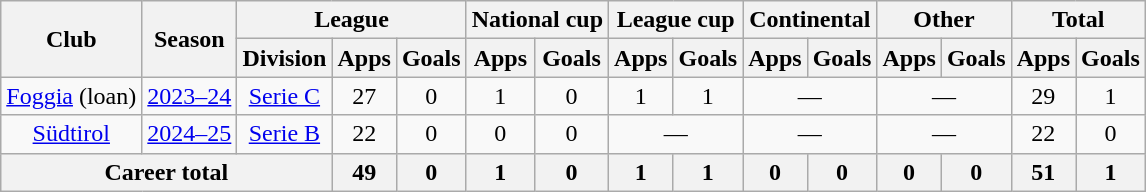<table class="wikitable" style="text-align:center">
<tr>
<th rowspan="2">Club</th>
<th rowspan="2">Season</th>
<th colspan="3">League</th>
<th colspan="2">National cup</th>
<th colspan="2">League cup</th>
<th colspan="2">Continental</th>
<th colspan="2">Other</th>
<th colspan="2">Total</th>
</tr>
<tr>
<th>Division</th>
<th>Apps</th>
<th>Goals</th>
<th>Apps</th>
<th>Goals</th>
<th>Apps</th>
<th>Goals</th>
<th>Apps</th>
<th>Goals</th>
<th>Apps</th>
<th>Goals</th>
<th>Apps</th>
<th>Goals</th>
</tr>
<tr>
<td><a href='#'>Foggia</a> (loan)</td>
<td><a href='#'>2023–24</a></td>
<td><a href='#'>Serie C</a></td>
<td>27</td>
<td>0</td>
<td>1</td>
<td>0</td>
<td>1</td>
<td>1</td>
<td colspan="2">—</td>
<td colspan="2">—</td>
<td>29</td>
<td>1</td>
</tr>
<tr>
<td><a href='#'>Südtirol</a></td>
<td><a href='#'>2024–25</a></td>
<td><a href='#'>Serie B</a></td>
<td>22</td>
<td>0</td>
<td>0</td>
<td>0</td>
<td colspan="2">—</td>
<td colspan="2">—</td>
<td colspan="2">—</td>
<td>22</td>
<td>0</td>
</tr>
<tr>
<th colspan="3">Career total</th>
<th>49</th>
<th>0</th>
<th>1</th>
<th>0</th>
<th>1</th>
<th>1</th>
<th>0</th>
<th>0</th>
<th>0</th>
<th>0</th>
<th>51</th>
<th>1</th>
</tr>
</table>
